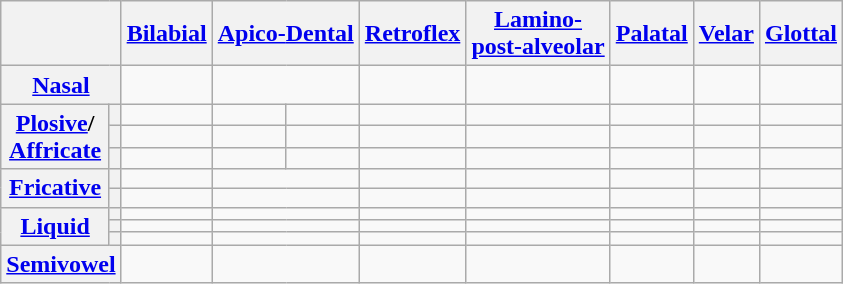<table class="wikitable" style="text-align:center;">
<tr>
<th colspan="2"></th>
<th><a href='#'>Bilabial</a></th>
<th colspan="2"><a href='#'>Apico-</a><a href='#'>Dental</a></th>
<th><a href='#'>Retroflex</a></th>
<th><a href='#'>Lamino-</a><br><a href='#'>post-alveolar</a></th>
<th><a href='#'>Palatal</a></th>
<th><a href='#'>Velar</a></th>
<th><a href='#'>Glottal</a></th>
</tr>
<tr>
<th colspan="2"><a href='#'>Nasal</a></th>
<td></td>
<td colspan="2"></td>
<td></td>
<td></td>
<td></td>
<td></td>
<td></td>
</tr>
<tr>
<th rowspan="3"><a href='#'>Plosive</a>/<br><a href='#'>Affricate</a></th>
<th></th>
<td></td>
<td></td>
<td></td>
<td></td>
<td></td>
<td></td>
<td></td>
<td></td>
</tr>
<tr>
<th></th>
<td></td>
<td></td>
<td></td>
<td></td>
<td></td>
<td></td>
<td></td>
<td></td>
</tr>
<tr>
<th></th>
<td></td>
<td></td>
<td></td>
<td></td>
<td></td>
<td></td>
<td></td>
<td></td>
</tr>
<tr>
<th rowspan="2"><a href='#'>Fricative</a></th>
<th></th>
<td></td>
<td colspan="2"></td>
<td></td>
<td></td>
<td></td>
<td></td>
<td></td>
</tr>
<tr>
<th></th>
<td></td>
<td colspan="2"></td>
<td></td>
<td></td>
<td></td>
<td></td>
<td></td>
</tr>
<tr>
<th rowspan="3"><a href='#'>Liquid</a></th>
<th></th>
<td></td>
<td colspan="2"></td>
<td></td>
<td></td>
<td></td>
<td></td>
<td></td>
</tr>
<tr>
<th></th>
<td></td>
<td colspan="2"></td>
<td></td>
<td></td>
<td></td>
<td></td>
<td></td>
</tr>
<tr>
<th></th>
<td></td>
<td colspan="2"></td>
<td></td>
<td></td>
<td></td>
<td></td>
<td></td>
</tr>
<tr>
<th colspan="2"><a href='#'>Semivowel</a></th>
<td></td>
<td colspan="2"></td>
<td></td>
<td></td>
<td></td>
<td></td>
<td></td>
</tr>
</table>
